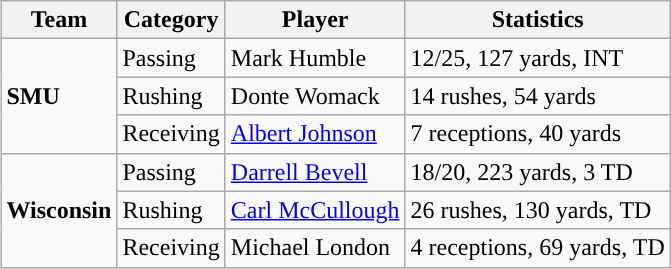<table class="wikitable" style="float: right;">
<tr>
<th>Team</th>
<th>Category</th>
<th>Player</th>
<th>Statistics</th>
</tr>
<tr>
<td rowspan=3><strong>SMU</strong></td>
<td>Passing</td>
<td>Mark Humble</td>
<td>12/25, 127 yards, INT</td>
</tr>
<tr>
<td>Rushing</td>
<td>Donte Womack</td>
<td>14 rushes, 54 yards</td>
</tr>
<tr>
<td>Receiving</td>
<td><a href='#'>Albert Johnson</a></td>
<td>7 receptions, 40 yards</td>
</tr>
<tr>
<td rowspan=3><strong>Wisconsin</strong></td>
<td>Passing</td>
<td><a href='#'>Darrell Bevell</a></td>
<td>18/20, 223 yards, 3 TD</td>
</tr>
<tr>
<td>Rushing</td>
<td><a href='#'>Carl McCullough</a></td>
<td>26 rushes, 130 yards, TD</td>
</tr>
<tr>
<td>Receiving</td>
<td>Michael London</td>
<td>4 receptions, 69 yards, TD</td>
</tr>
</table>
